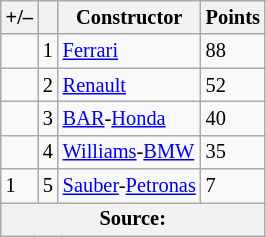<table class="wikitable" style="font-size: 85%;">
<tr>
<th scope="col">+/–</th>
<th scope="col"></th>
<th scope="col">Constructor</th>
<th scope="col">Points</th>
</tr>
<tr>
<td></td>
<td align="center">1</td>
<td> <a href='#'>Ferrari</a></td>
<td>88</td>
</tr>
<tr>
<td></td>
<td align="center">2</td>
<td> <a href='#'>Renault</a></td>
<td>52</td>
</tr>
<tr>
<td></td>
<td align="center">3</td>
<td> <a href='#'>BAR</a>-<a href='#'>Honda</a></td>
<td>40</td>
</tr>
<tr>
<td></td>
<td align="center">4</td>
<td> <a href='#'>Williams</a>-<a href='#'>BMW</a></td>
<td>35</td>
</tr>
<tr>
<td> 1</td>
<td align="center">5</td>
<td> <a href='#'>Sauber</a>-<a href='#'>Petronas</a></td>
<td>7</td>
</tr>
<tr>
<th colspan=4>Source: </th>
</tr>
</table>
